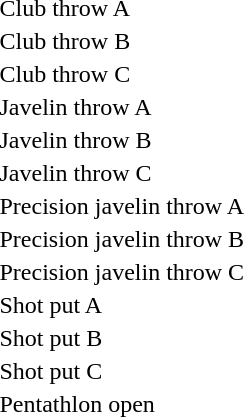<table>
<tr>
<td>Club throw A<br></td>
<td></td>
<td></td>
<td></td>
</tr>
<tr>
<td>Club throw B<br></td>
<td></td>
<td></td>
<td></td>
</tr>
<tr>
<td>Club throw C<br></td>
<td></td>
<td></td>
<td></td>
</tr>
<tr>
<td>Javelin throw A<br></td>
<td></td>
<td></td>
<td></td>
</tr>
<tr>
<td>Javelin throw B<br></td>
<td></td>
<td></td>
<td></td>
</tr>
<tr>
<td>Javelin throw C<br></td>
<td></td>
<td></td>
<td></td>
</tr>
<tr>
<td>Precision javelin throw A<br></td>
<td></td>
<td></td>
<td></td>
</tr>
<tr>
<td>Precision javelin throw B<br></td>
<td></td>
<td></td>
<td></td>
</tr>
<tr>
<td>Precision javelin throw C<br></td>
<td></td>
<td></td>
<td></td>
</tr>
<tr>
<td>Shot put A<br></td>
<td></td>
<td></td>
<td></td>
</tr>
<tr>
<td>Shot put B<br></td>
<td></td>
<td></td>
<td></td>
</tr>
<tr>
<td>Shot put C<br></td>
<td></td>
<td></td>
<td></td>
</tr>
<tr>
<td>Pentathlon open<br></td>
<td></td>
<td></td>
<td></td>
</tr>
</table>
